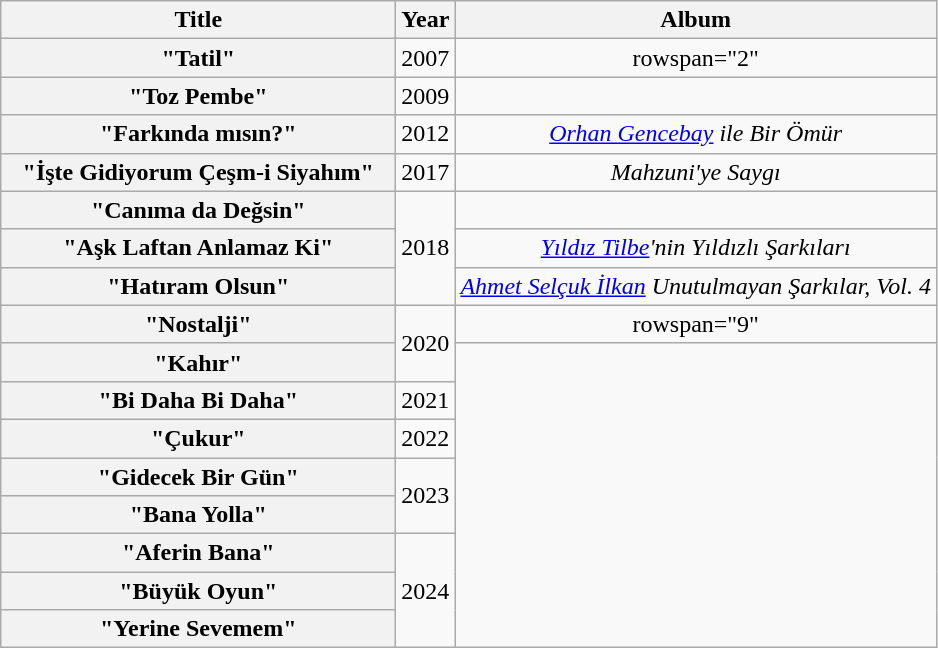<table class="wikitable plainrowheaders" style="text-align: center;" border="1">
<tr>
<th scope="col" style="width:16em;">Title</th>
<th scope="col" style="width:1em;">Year</th>
<th scope="col">Album</th>
</tr>
<tr>
<th scope="row">"Tatil"</th>
<td>2007</td>
<td>rowspan="2" </td>
</tr>
<tr>
<th scope="row">"Toz Pembe"</th>
<td>2009</td>
</tr>
<tr>
<th scope="row">"Farkında mısın?"</th>
<td>2012</td>
<td><em><a href='#'>Orhan Gencebay</a> ile Bir Ömür</em></td>
</tr>
<tr>
<th scope="row">"İşte Gidiyorum Çeşm-i Siyahım" <br></th>
<td>2017</td>
<td><em>Mahzuni'ye Saygı</em></td>
</tr>
<tr>
<th scope="row">"Canıma da Değsin"</th>
<td rowspan="3">2018</td>
<td></td>
</tr>
<tr>
<th scope="row">"Aşk Laftan Anlamaz Ki"</th>
<td><em><a href='#'>Yıldız Tilbe</a>'nin Yıldızlı Şarkıları</em></td>
</tr>
<tr>
<th scope="row">"Hatıram Olsun"</th>
<td><em><a href='#'>Ahmet Selçuk İlkan</a> Unutulmayan Şarkılar, Vol. 4</em></td>
</tr>
<tr>
<th scope="row">"Nostalji"</th>
<td rowspan="2">2020</td>
<td>rowspan="9" </td>
</tr>
<tr>
<th scope="row">"Kahır"</th>
</tr>
<tr>
<th scope="row">"Bi Daha Bi Daha"</th>
<td rowspan="1">2021</td>
</tr>
<tr>
<th scope="row">"Çukur"</th>
<td rowspan="1">2022</td>
</tr>
<tr>
<th scope="row">"Gidecek Bir Gün"</th>
<td rowspan="2">2023</td>
</tr>
<tr>
<th scope="row">"Bana Yolla"</th>
</tr>
<tr>
<th scope="row">"Aferin Bana"</th>
<td rowspan="3">2024</td>
</tr>
<tr>
<th scope="row">"Büyük Oyun" <br></th>
</tr>
<tr>
<th scope="row">"Yerine Sevemem" <br></th>
</tr>
</table>
